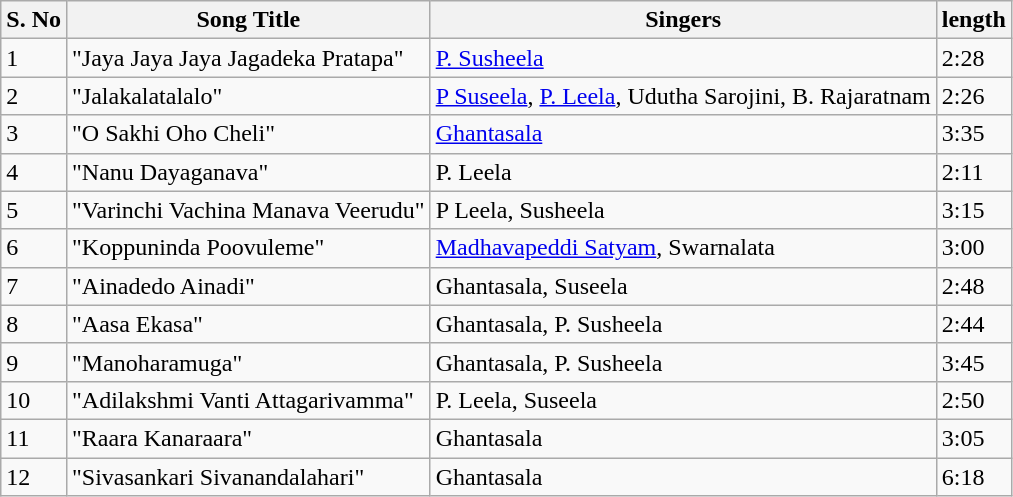<table class="wikitable">
<tr>
<th>S. No</th>
<th>Song Title</th>
<th>Singers</th>
<th>length</th>
</tr>
<tr>
<td>1</td>
<td>"Jaya Jaya Jaya Jagadeka Pratapa"</td>
<td><a href='#'>P. Susheela</a></td>
<td>2:28</td>
</tr>
<tr>
<td>2</td>
<td>"Jalakalatalalo"</td>
<td><a href='#'>P Suseela</a>, <a href='#'>P. Leela</a>, Udutha Sarojini, B. Rajaratnam</td>
<td>2:26</td>
</tr>
<tr>
<td>3</td>
<td>"O Sakhi Oho Cheli"</td>
<td><a href='#'>Ghantasala</a></td>
<td>3:35</td>
</tr>
<tr>
<td>4</td>
<td>"Nanu Dayaganava"</td>
<td>P. Leela</td>
<td>2:11</td>
</tr>
<tr>
<td>5</td>
<td>"Varinchi Vachina Manava Veerudu"</td>
<td>P Leela, Susheela</td>
<td>3:15</td>
</tr>
<tr>
<td>6</td>
<td>"Koppuninda Poovuleme"</td>
<td><a href='#'>Madhavapeddi Satyam</a>, Swarnalata</td>
<td>3:00</td>
</tr>
<tr>
<td>7</td>
<td>"Ainadedo Ainadi"</td>
<td>Ghantasala, Suseela</td>
<td>2:48</td>
</tr>
<tr>
<td>8</td>
<td>"Aasa Ekasa"</td>
<td>Ghantasala, P. Susheela</td>
<td>2:44</td>
</tr>
<tr>
<td>9</td>
<td>"Manoharamuga"</td>
<td>Ghantasala, P. Susheela</td>
<td>3:45</td>
</tr>
<tr>
<td>10</td>
<td>"Adilakshmi Vanti Attagarivamma"</td>
<td>P. Leela, Suseela</td>
<td>2:50</td>
</tr>
<tr>
<td>11</td>
<td>"Raara Kanaraara"</td>
<td>Ghantasala</td>
<td>3:05</td>
</tr>
<tr>
<td>12</td>
<td>"Sivasankari Sivanandalahari"</td>
<td>Ghantasala</td>
<td>6:18</td>
</tr>
</table>
